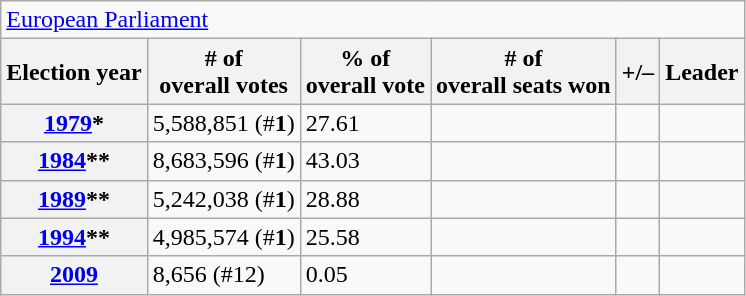<table class=wikitable>
<tr>
<td colspan=7><a href='#'>European Parliament</a></td>
</tr>
<tr>
<th>Election year</th>
<th># of<br>overall votes</th>
<th>% of<br>overall vote</th>
<th># of<br>overall seats won</th>
<th>+/–</th>
<th>Leader</th>
</tr>
<tr>
<th><a href='#'>1979</a>*</th>
<td>5,588,851 (#<strong>1</strong>)</td>
<td>27.61</td>
<td></td>
<td></td>
<td></td>
</tr>
<tr>
<th><a href='#'>1984</a>**</th>
<td>8,683,596 (#<strong>1</strong>)</td>
<td>43.03</td>
<td></td>
<td></td>
<td></td>
</tr>
<tr>
<th><a href='#'>1989</a>**</th>
<td>5,242,038 (#<strong>1</strong>)</td>
<td>28.88</td>
<td></td>
<td></td>
<td></td>
</tr>
<tr>
<th><a href='#'>1994</a>**</th>
<td>4,985,574 (#<strong>1</strong>)</td>
<td>25.58</td>
<td></td>
<td></td>
<td></td>
</tr>
<tr>
<th><a href='#'>2009</a></th>
<td>8,656 (#12)</td>
<td>0.05</td>
<td></td>
<td></td>
<td></td>
</tr>
</table>
